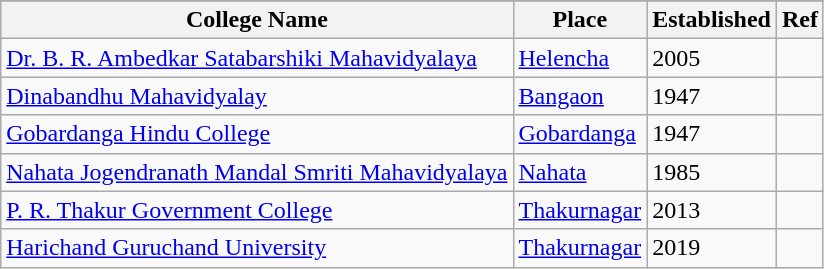<table class="wikitable">
<tr>
</tr>
<tr>
<th>College Name</th>
<th>Place</th>
<th>Established</th>
<th>Ref</th>
</tr>
<tr>
<td><a href='#'>Dr. B. R. Ambedkar Satabarshiki Mahavidyalaya</a></td>
<td><a href='#'>Helencha</a></td>
<td>2005</td>
<td></td>
</tr>
<tr>
<td><a href='#'>Dinabandhu Mahavidyalay</a></td>
<td><a href='#'>Bangaon</a></td>
<td>1947</td>
<td></td>
</tr>
<tr>
<td><a href='#'>Gobardanga Hindu College</a></td>
<td><a href='#'>Gobardanga</a></td>
<td>1947</td>
<td></td>
</tr>
<tr>
<td><a href='#'>Nahata Jogendranath Mandal Smriti Mahavidyalaya</a></td>
<td><a href='#'>Nahata</a></td>
<td>1985</td>
<td></td>
</tr>
<tr>
<td><a href='#'>P. R. Thakur Government College</a></td>
<td><a href='#'>Thakurnagar</a></td>
<td>2013</td>
<td></td>
</tr>
<tr>
<td><a href='#'>Harichand Guruchand University</a></td>
<td><a href='#'>Thakurnagar</a></td>
<td>2019</td>
<td></td>
</tr>
</table>
